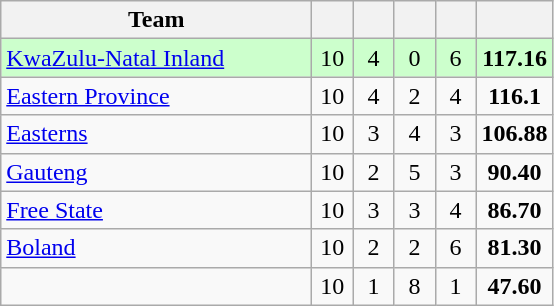<table class="wikitable" style="text-align:center">
<tr>
<th style="width:200px">Team</th>
<th width="20"></th>
<th width="20"></th>
<th width="20"></th>
<th width="20"></th>
<th width="20"></th>
</tr>
<tr style="background:#cfc">
<td style="text-align:left;"> <a href='#'>KwaZulu-Natal Inland</a></td>
<td>10</td>
<td>4</td>
<td>0</td>
<td>6</td>
<td><strong>117.16</strong></td>
</tr>
<tr>
<td style="text-align:left;"> <a href='#'>Eastern Province</a></td>
<td>10</td>
<td>4</td>
<td>2</td>
<td>4</td>
<td><strong>116.1</strong></td>
</tr>
<tr>
<td style="text-align:left;"> <a href='#'>Easterns</a></td>
<td>10</td>
<td>3</td>
<td>4</td>
<td>3</td>
<td><strong>106.88</strong></td>
</tr>
<tr>
<td style="text-align:left;"> <a href='#'>Gauteng</a></td>
<td>10</td>
<td>2</td>
<td>5</td>
<td>3</td>
<td><strong>90.40</strong></td>
</tr>
<tr>
<td style="text-align:left;"> <a href='#'>Free State</a></td>
<td>10</td>
<td>3</td>
<td>3</td>
<td>4</td>
<td><strong>86.70</strong></td>
</tr>
<tr>
<td style="text-align:left;"> <a href='#'>Boland</a></td>
<td>10</td>
<td>2</td>
<td>2</td>
<td>6</td>
<td><strong>81.30</strong></td>
</tr>
<tr>
<td style="text-align:left;"></td>
<td>10</td>
<td>1</td>
<td>8</td>
<td>1</td>
<td><strong>47.60</strong></td>
</tr>
</table>
